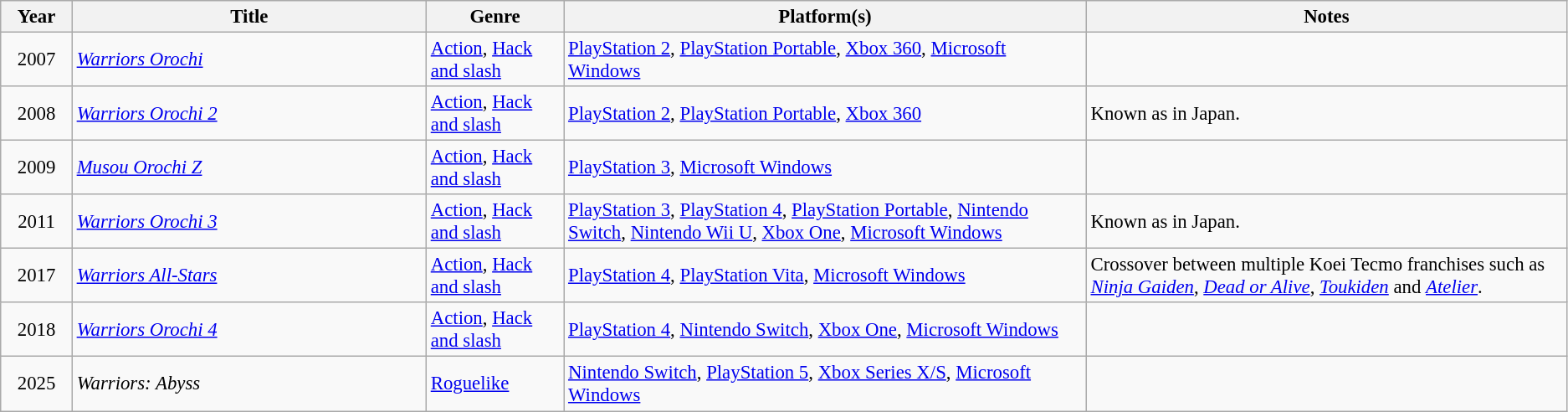<table class="wikitable sortable" style="font-size: 95%;">
<tr>
<th style="width:50px;">Year</th>
<th style="width:275px;">Title</th>
<th style="min-width:50px;">Genre</th>
<th style="min-width:90px;">Platform(s)</th>
<th class="unsortable">Notes</th>
</tr>
<tr>
<td style="text-align: center;">2007</td>
<td><em><a href='#'>Warriors Orochi</a></em></td>
<td><a href='#'>Action</a>, <a href='#'>Hack and slash</a></td>
<td><a href='#'>PlayStation 2</a>, <a href='#'>PlayStation Portable</a>, <a href='#'>Xbox 360</a>, <a href='#'>Microsoft Windows</a></td>
<td></td>
</tr>
<tr>
<td style="text-align: center;">2008</td>
<td><em><a href='#'>Warriors Orochi 2</a></em></td>
<td><a href='#'>Action</a>, <a href='#'>Hack and slash</a></td>
<td><a href='#'>PlayStation 2</a>, <a href='#'>PlayStation Portable</a>, <a href='#'>Xbox 360</a></td>
<td>Known as  in Japan.</td>
</tr>
<tr>
<td style="text-align: center;">2009</td>
<td><em><a href='#'>Musou Orochi Z</a></em></td>
<td><a href='#'>Action</a>, <a href='#'>Hack and slash</a></td>
<td><a href='#'>PlayStation 3</a>, <a href='#'>Microsoft Windows</a></td>
<td></td>
</tr>
<tr>
<td style="text-align: center;">2011</td>
<td><em><a href='#'>Warriors Orochi 3</a></em></td>
<td><a href='#'>Action</a>, <a href='#'>Hack and slash</a></td>
<td><a href='#'>PlayStation 3</a>, <a href='#'>PlayStation 4</a>, <a href='#'>PlayStation Portable</a>, <a href='#'>Nintendo Switch</a>, <a href='#'>Nintendo Wii U</a>, <a href='#'>Xbox One</a>, <a href='#'>Microsoft Windows</a></td>
<td>Known as  in Japan.</td>
</tr>
<tr>
<td style="text-align: center;">2017</td>
<td><em><a href='#'>Warriors All-Stars</a></em></td>
<td><a href='#'>Action</a>, <a href='#'>Hack and slash</a></td>
<td><a href='#'>PlayStation 4</a>, <a href='#'>PlayStation Vita</a>, <a href='#'>Microsoft Windows</a></td>
<td>Crossover between multiple Koei Tecmo franchises such as <em><a href='#'>Ninja Gaiden</a></em>, <em><a href='#'>Dead or Alive</a></em>, <em><a href='#'>Toukiden</a></em> and <em><a href='#'>Atelier</a></em>.</td>
</tr>
<tr>
<td style="text-align: center;">2018</td>
<td><em><a href='#'>Warriors Orochi 4</a></em></td>
<td><a href='#'>Action</a>, <a href='#'>Hack and slash</a></td>
<td><a href='#'>PlayStation 4</a>, <a href='#'>Nintendo Switch</a>, <a href='#'>Xbox One</a>, <a href='#'>Microsoft Windows</a></td>
<td></td>
</tr>
<tr>
<td style="text-align: center;">2025</td>
<td><em>Warriors: Abyss</em></td>
<td><a href='#'>Roguelike</a></td>
<td><a href='#'>Nintendo Switch</a>, <a href='#'>PlayStation 5</a>, <a href='#'>Xbox Series X/S</a>, <a href='#'>Microsoft Windows</a></td>
<td></td>
</tr>
</table>
